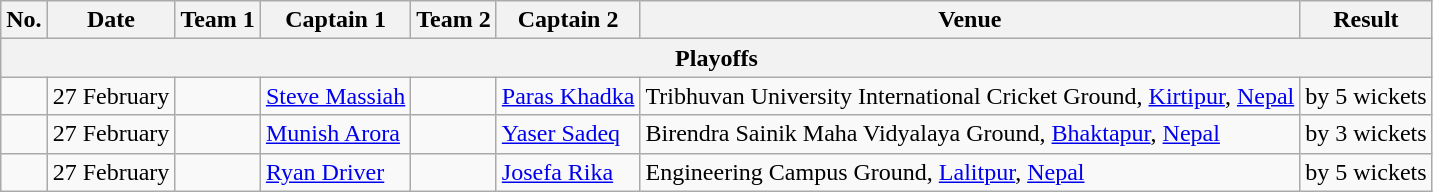<table class="wikitable">
<tr>
<th>No.</th>
<th>Date</th>
<th>Team 1</th>
<th>Captain 1</th>
<th>Team 2</th>
<th>Captain 2</th>
<th>Venue</th>
<th>Result</th>
</tr>
<tr>
<th colspan="9">Playoffs</th>
</tr>
<tr>
<td></td>
<td>27 February</td>
<td></td>
<td><a href='#'>Steve Massiah</a></td>
<td></td>
<td><a href='#'>Paras Khadka</a></td>
<td>Tribhuvan University International Cricket Ground, <a href='#'>Kirtipur</a>, <a href='#'>Nepal</a></td>
<td> by 5 wickets</td>
</tr>
<tr>
<td></td>
<td>27 February</td>
<td></td>
<td><a href='#'>Munish Arora</a></td>
<td></td>
<td><a href='#'>Yaser Sadeq</a></td>
<td>Birendra Sainik Maha Vidyalaya Ground, <a href='#'>Bhaktapur</a>, <a href='#'>Nepal</a></td>
<td> by 3 wickets</td>
</tr>
<tr>
<td></td>
<td>27 February</td>
<td></td>
<td><a href='#'>Ryan Driver</a></td>
<td></td>
<td><a href='#'>Josefa Rika</a></td>
<td>Engineering Campus Ground, <a href='#'>Lalitpur</a>, <a href='#'>Nepal</a></td>
<td> by 5 wickets</td>
</tr>
</table>
